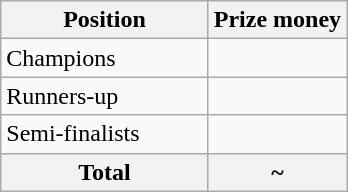<table class="wikitable">
<tr>
<th>Position</th>
<th>Prize money</th>
</tr>
<tr>
<td width=60%>Champions</td>
<td></td>
</tr>
<tr>
<td>Runners-up</td>
<td></td>
</tr>
<tr>
<td>Semi-finalists</td>
<td></td>
</tr>
<tr>
<th>Total</th>
<th>~</th>
</tr>
</table>
